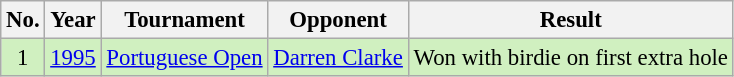<table class="wikitable" style="font-size:95%;">
<tr>
<th>No.</th>
<th>Year</th>
<th>Tournament</th>
<th>Opponent</th>
<th>Result</th>
</tr>
<tr style="background:#D0F0C0;">
<td align=center>1</td>
<td><a href='#'>1995</a></td>
<td><a href='#'>Portuguese Open</a></td>
<td> <a href='#'>Darren Clarke</a></td>
<td>Won with birdie on first extra hole</td>
</tr>
</table>
